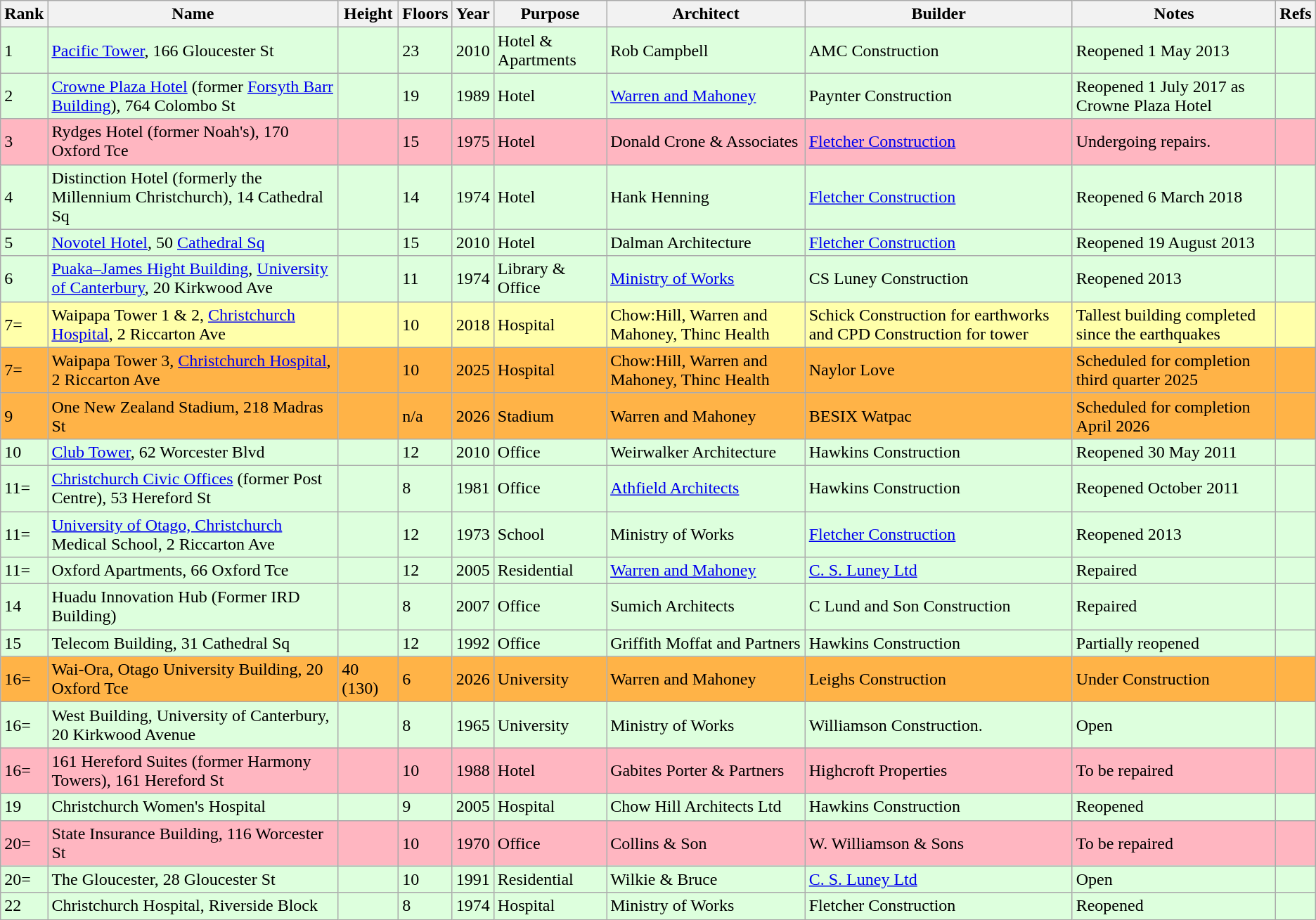<table class="wikitable sortable">
<tr>
<th>Rank</th>
<th>Name</th>
<th>Height<br></th>
<th>Floors</th>
<th>Year</th>
<th align="center">Purpose</th>
<th align="center">Architect</th>
<th align="center">Builder</th>
<th class="unsortable">Notes</th>
<th>Refs</th>
</tr>
<tr style="background:#dfd;">
<td>1</td>
<td><a href='#'>Pacific Tower</a>, 166 Gloucester St</td>
<td></td>
<td>23</td>
<td>2010</td>
<td>Hotel & Apartments</td>
<td>Rob Campbell</td>
<td>AMC Construction</td>
<td>Reopened 1 May 2013</td>
<td></td>
</tr>
<tr style="background:#dfd;">
<td>2</td>
<td><a href='#'>Crowne Plaza Hotel</a> (former <a href='#'>Forsyth Barr Building</a>), 764 Colombo St</td>
<td></td>
<td>19</td>
<td>1989</td>
<td>Hotel</td>
<td><a href='#'>Warren and Mahoney</a></td>
<td>Paynter Construction</td>
<td>Reopened 1 July 2017 as Crowne Plaza Hotel</td>
<td></td>
</tr>
<tr style="background:#FFB6C1;">
<td>3</td>
<td>Rydges Hotel (former Noah's), 170 Oxford Tce</td>
<td></td>
<td>15</td>
<td>1975</td>
<td>Hotel</td>
<td>Donald Crone & Associates</td>
<td><a href='#'>Fletcher Construction</a></td>
<td>Undergoing repairs.</td>
<td></td>
</tr>
<tr style="background:#dfd;">
<td>4</td>
<td>Distinction Hotel (formerly the Millennium Christchurch), 14 Cathedral Sq</td>
<td></td>
<td>14</td>
<td>1974</td>
<td>Hotel</td>
<td>Hank Henning</td>
<td><a href='#'>Fletcher Construction</a></td>
<td>Reopened 6 March 2018</td>
<td></td>
</tr>
<tr style="background:#dfd;">
<td>5</td>
<td><a href='#'>Novotel Hotel</a>, 50 <a href='#'>Cathedral Sq</a></td>
<td></td>
<td>15</td>
<td>2010</td>
<td>Hotel</td>
<td>Dalman Architecture</td>
<td><a href='#'>Fletcher Construction</a></td>
<td>Reopened 19 August 2013</td>
<td></td>
</tr>
<tr style="background:#dfd;">
<td>6</td>
<td><a href='#'>Puaka–James Hight Building</a>, <a href='#'>University of Canterbury</a>, 20 Kirkwood Ave</td>
<td></td>
<td>11</td>
<td>1974</td>
<td>Library & Office</td>
<td><a href='#'>Ministry of Works</a></td>
<td>CS Luney Construction</td>
<td>Reopened 2013</td>
<td></td>
</tr>
<tr style="background:#ffa;">
<td>7=</td>
<td>Waipapa Tower 1 & 2, <a href='#'>Christchurch Hospital</a>, 2 Riccarton Ave</td>
<td></td>
<td>10</td>
<td>2018</td>
<td>Hospital</td>
<td>Chow:Hill, Warren and Mahoney, Thinc Health</td>
<td>Schick Construction for earthworks and CPD Construction for tower</td>
<td>Tallest building completed since the earthquakes</td>
<td></td>
</tr>
<tr bgcolor="FFB347">
<td>7=</td>
<td>Waipapa Tower 3, <a href='#'>Christchurch Hospital</a>, 2 Riccarton Ave</td>
<td></td>
<td>10</td>
<td>2025</td>
<td>Hospital</td>
<td>Chow:Hill, Warren and Mahoney, Thinc Health</td>
<td>Naylor Love</td>
<td>Scheduled for  completion third quarter 2025</td>
<td></td>
</tr>
<tr bgcolor="FFB347">
<td>9</td>
<td>One New Zealand Stadium, 218 Madras St</td>
<td></td>
<td>n/a</td>
<td>2026</td>
<td>Stadium</td>
<td>Warren and Mahoney</td>
<td>BESIX Watpac</td>
<td>Scheduled for  completion April 2026</td>
<td></td>
</tr>
<tr style="background:#dfd;">
<td>10</td>
<td><a href='#'>Club Tower</a>, 62 Worcester Blvd</td>
<td></td>
<td>12</td>
<td>2010</td>
<td>Office</td>
<td>Weirwalker Architecture</td>
<td>Hawkins Construction</td>
<td>Reopened 30 May 2011</td>
<td></td>
</tr>
<tr style="background:#dfd;">
<td>11=</td>
<td><a href='#'>Christchurch Civic Offices</a> (former Post Centre), 53 Hereford St</td>
<td></td>
<td>8</td>
<td>1981</td>
<td>Office</td>
<td><a href='#'>Athfield Architects</a></td>
<td>Hawkins Construction</td>
<td>Reopened October 2011</td>
<td></td>
</tr>
<tr style="background:#dfd;">
<td>11=</td>
<td><a href='#'>University of Otago, Christchurch</a> Medical School,  2 Riccarton Ave</td>
<td></td>
<td>12</td>
<td>1973</td>
<td>School</td>
<td>Ministry of Works</td>
<td><a href='#'>Fletcher Construction</a></td>
<td>Reopened 2013</td>
<td></td>
</tr>
<tr style="background:#dfd;">
<td>11=</td>
<td>Oxford Apartments, 66 Oxford Tce</td>
<td></td>
<td>12</td>
<td>2005</td>
<td>Residential</td>
<td><a href='#'>Warren and Mahoney</a></td>
<td><a href='#'>C. S. Luney Ltd</a></td>
<td>Repaired</td>
<td></td>
</tr>
<tr style="background:#dfd;">
<td>14</td>
<td>Huadu Innovation Hub (Former IRD Building)</td>
<td></td>
<td>8</td>
<td>2007</td>
<td>Office</td>
<td>Sumich Architects</td>
<td>C Lund and Son Construction</td>
<td>Repaired</td>
<td></td>
</tr>
<tr style="background:#dfd;">
<td>15</td>
<td>Telecom Building, 31 Cathedral Sq</td>
<td></td>
<td>12</td>
<td>1992</td>
<td>Office</td>
<td>Griffith Moffat and Partners</td>
<td>Hawkins Construction</td>
<td>Partially reopened</td>
<td></td>
</tr>
<tr style="background:#FFB347;">
<td>16=</td>
<td>Wai-Ora, Otago University Building, 20 Oxford Tce</td>
<td>40 (130)</td>
<td>6</td>
<td>2026</td>
<td>University</td>
<td>Warren and Mahoney</td>
<td>Leighs Construction</td>
<td>Under Construction</td>
<td></td>
</tr>
<tr style="background:#dfd;">
<td>16=</td>
<td>West Building, University of Canterbury, 20 Kirkwood Avenue</td>
<td></td>
<td>8</td>
<td>1965</td>
<td>University</td>
<td>Ministry of Works</td>
<td>Williamson Construction.</td>
<td>Open</td>
<td></td>
</tr>
<tr style="background:#FFB6C1;">
<td>16=</td>
<td>161 Hereford Suites (former Harmony Towers), 161 Hereford St</td>
<td></td>
<td>10</td>
<td>1988</td>
<td>Hotel</td>
<td>Gabites Porter & Partners</td>
<td>Highcroft Properties</td>
<td>To be repaired</td>
<td></td>
</tr>
<tr style="background:#dfd;">
<td>19</td>
<td>Christchurch Women's Hospital</td>
<td></td>
<td>9</td>
<td>2005</td>
<td>Hospital</td>
<td>Chow Hill Architects Ltd</td>
<td>Hawkins Construction</td>
<td>Reopened</td>
<td></td>
</tr>
<tr style="background:#FFB6C1;">
<td>20=</td>
<td>State Insurance Building, 116 Worcester St</td>
<td></td>
<td>10</td>
<td>1970</td>
<td>Office</td>
<td>Collins & Son</td>
<td>W. Williamson & Sons</td>
<td>To be repaired</td>
<td></td>
</tr>
<tr style="background:#dfd;">
<td>20=</td>
<td>The Gloucester, 28 Gloucester St</td>
<td></td>
<td>10</td>
<td>1991</td>
<td>Residential</td>
<td>Wilkie & Bruce</td>
<td><a href='#'>C. S. Luney Ltd</a></td>
<td>Open</td>
<td></td>
</tr>
<tr style="background:#dfd;">
<td>22</td>
<td>Christchurch Hospital, Riverside Block</td>
<td></td>
<td>8</td>
<td>1974</td>
<td>Hospital</td>
<td>Ministry of Works</td>
<td>Fletcher Construction</td>
<td>Reopened</td>
<td></td>
</tr>
</table>
